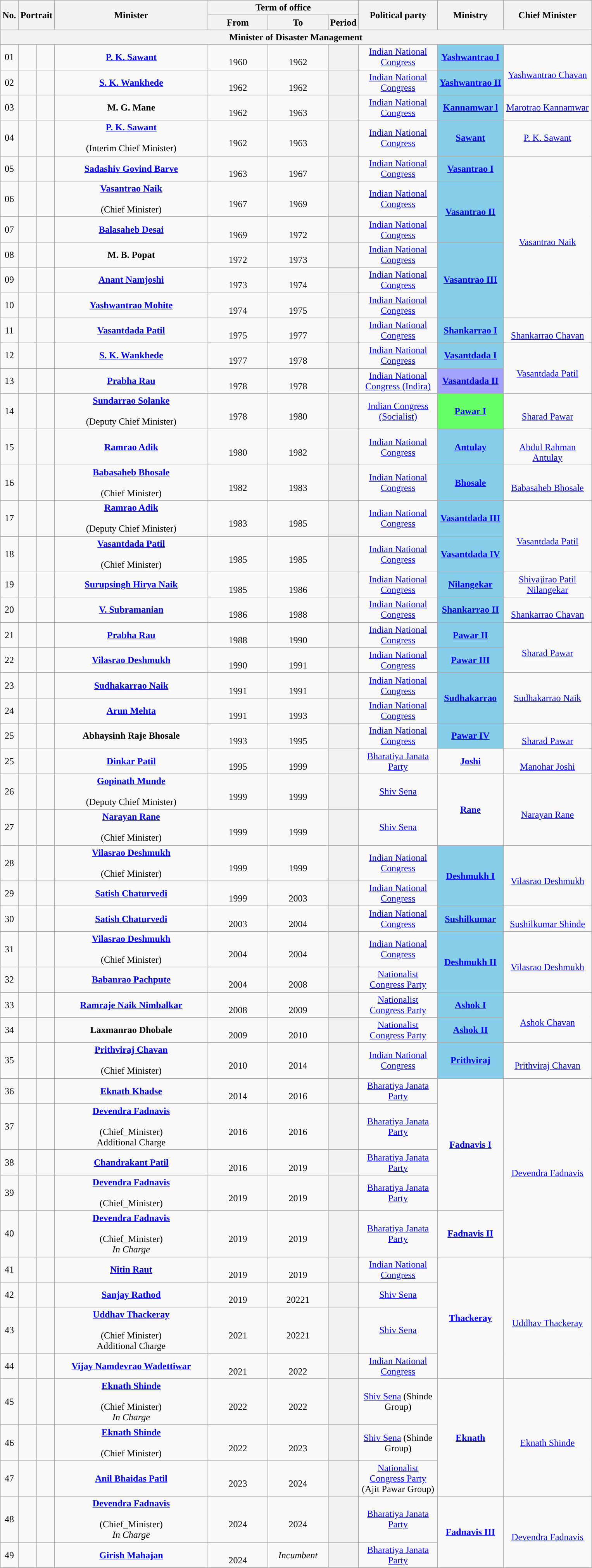<table class="wikitable" style="text-align:center">
<tr>
<th rowspan="2">No.</th>
<th rowspan="2" colspan="2">Portrait</th>
<th rowspan="2" style="width:16em">Minister<br></th>
<th colspan="3">Term of office</th>
<th rowspan="2" style="width:8em">Political party</th>
<th rowspan="2">Ministry</th>
<th rowspan="2" style="width:9em">Chief Minister</th>
</tr>
<tr>
<th style="width:6em">From</th>
<th style="width:6em">To</th>
<th>Period</th>
</tr>
<tr>
<th colspan="10">Minister of Disaster Management</th>
</tr>
<tr>
<td>01</td>
<td style="color:inherit;background:"></td>
<td></td>
<td><strong><a href='#'>P. K. Sawant</a></strong> <br> </td>
<td><br>1960</td>
<td><br>1962</td>
<th></th>
<td><a href='#'>Indian National Congress</a></td>
<td bgcolor="#87CEEB"><a href='#'><strong>Yashwantrao I</strong></a></td>
<td rowspan="2"> <br><a href='#'>Yashwantrao Chavan</a></td>
</tr>
<tr>
<td>02</td>
<td style="color:inherit;background:"></td>
<td></td>
<td><strong><a href='#'>S. K. Wankhede</a></strong>  <br> </td>
<td><br>1962</td>
<td><br>1962</td>
<th></th>
<td><a href='#'>Indian National Congress</a></td>
<td bgcolor="#87CEEB"><a href='#'><strong>Yashwantrao II</strong></a></td>
</tr>
<tr>
<td>03</td>
<td style="color:inherit;background:"></td>
<td></td>
<td><strong>M. G. Mane</strong> <br> </td>
<td><br>1962</td>
<td><br>1963</td>
<th></th>
<td><a href='#'>Indian National Congress</a></td>
<td bgcolor="#87CEEB"><a href='#'><strong>Kannamwar l</strong></a></td>
<td><a href='#'>Marotrao Kannamwar</a></td>
</tr>
<tr>
<td>04</td>
<td style="color:inherit;background:"></td>
<td></td>
<td><strong><a href='#'>P. K. Sawant</a></strong> <br>  <br>(Interim Chief Minister)</td>
<td><br>1962</td>
<td><br>1963</td>
<th></th>
<td><a href='#'>Indian National Congress</a></td>
<td bgcolor="#87CEEB"><a href='#'><strong>Sawant</strong></a></td>
<td><a href='#'>P. K. Sawant</a></td>
</tr>
<tr>
<td>05</td>
<td style="color:inherit;background:"></td>
<td></td>
<td><strong><a href='#'>Sadashiv Govind Barve</a></strong> <br> </td>
<td><br>1963</td>
<td><br>1967</td>
<th></th>
<td><a href='#'>Indian National Congress</a></td>
<td bgcolor="#87CEEB"><a href='#'><strong>Vasantrao I</strong></a></td>
<td rowspan="6"><br><a href='#'>Vasantrao Naik</a></td>
</tr>
<tr>
<td>06</td>
<td style="color:inherit;background:"></td>
<td></td>
<td><strong><a href='#'>Vasantrao Naik</a></strong> <br> <br> (Chief Minister)</td>
<td><br>1967</td>
<td><br>1969</td>
<th></th>
<td><a href='#'>Indian National Congress</a></td>
<td rowspan="2" bgcolor="#87CEEB"><a href='#'><strong>Vasantrao II</strong></a></td>
</tr>
<tr>
<td>07</td>
<td style="color:inherit;background:"></td>
<td></td>
<td><strong><a href='#'>Balasaheb Desai</a></strong> <br> </td>
<td><br>1969</td>
<td><br>1972</td>
<th></th>
<td><a href='#'>Indian National Congress</a></td>
</tr>
<tr>
<td>08</td>
<td style="color:inherit;background:"></td>
<td></td>
<td><strong>M. B. Popat</strong> <br> </td>
<td><br>1972</td>
<td><br>1973</td>
<th></th>
<td><a href='#'>Indian National Congress</a></td>
<td rowspan="3" bgcolor="#87CEEB"><a href='#'><strong>Vasantrao III</strong></a></td>
</tr>
<tr>
<td>09</td>
<td style="color:inherit;background:"></td>
<td></td>
<td><strong><a href='#'>Anant Namjoshi</a></strong> <br> </td>
<td><br>1973</td>
<td><br>1974</td>
<th></th>
<td><a href='#'>Indian National Congress</a></td>
</tr>
<tr>
<td>10</td>
<td style="color:inherit;background:"></td>
<td></td>
<td><strong><a href='#'>Yashwantrao Mohite</a></strong> <br> </td>
<td><br>1974</td>
<td><br>1975</td>
<th></th>
<td><a href='#'>Indian National Congress</a></td>
</tr>
<tr>
<td>11</td>
<td style="color:inherit;background:"></td>
<td></td>
<td><strong><a href='#'>Vasantdada Patil</a></strong> <br> </td>
<td><br>1975</td>
<td><br>1977</td>
<th></th>
<td><a href='#'>Indian National Congress</a></td>
<td rowspan="1" bgcolor="#87CEEB"><a href='#'><strong>Shankarrao I</strong></a></td>
<td rowspan="1"><br><a href='#'>Shankarrao Chavan</a></td>
</tr>
<tr>
<td>12</td>
<td style="color:inherit;background:"></td>
<td></td>
<td><strong><a href='#'>S. K. Wankhede</a></strong> <br> </td>
<td><br>1977</td>
<td><br>1978</td>
<th></th>
<td><a href='#'>Indian National Congress</a></td>
<td rowspan="1" bgcolor="#88CEEB"><a href='#'><strong>Vasantdada I</strong></a></td>
<td rowspan="2"><br><a href='#'>Vasantdada Patil</a></td>
</tr>
<tr>
<td>13</td>
<td style="color:inherit;background:"></td>
<td></td>
<td><strong><a href='#'>Prabha Rau</a></strong> <br> </td>
<td><br>1978</td>
<td><br>1978</td>
<th></th>
<td><a href='#'>Indian National Congress (Indira)</a></td>
<td rowspan="1" bgcolor="#A3A3FF"><a href='#'><strong>Vasantdada II</strong></a></td>
</tr>
<tr>
<td>14</td>
<td style="color:inherit;background:"></td>
<td></td>
<td><strong><a href='#'>Sundarrao Solanke</a></strong> <br> <br> (Deputy Chief Minister)</td>
<td><br>1978</td>
<td><br>1980</td>
<th></th>
<td><a href='#'>Indian Congress (Socialist)</a></td>
<td rowspan="1" bgcolor="#66FF66"><a href='#'><strong>Pawar I</strong></a></td>
<td rowspan="1"><br><a href='#'>Sharad Pawar</a></td>
</tr>
<tr>
<td>15</td>
<td style="color:inherit;background:"></td>
<td></td>
<td><strong><a href='#'>Ramrao Adik</a></strong>  <br> </td>
<td><br>1980</td>
<td><br>1982</td>
<th></th>
<td><a href='#'>Indian National Congress</a></td>
<td rowspan="1" bgcolor="#87CEEB"><a href='#'><strong>Antulay</strong></a></td>
<td rowspan="1"> <br><a href='#'>Abdul Rahman Antulay</a></td>
</tr>
<tr>
<td>16</td>
<td style="color:inherit;background:"></td>
<td></td>
<td><strong><a href='#'>Babasaheb Bhosale</a></strong>  <br> <br> (Chief Minister)</td>
<td><br>1982</td>
<td><br>1983</td>
<th></th>
<td><a href='#'>Indian National Congress</a></td>
<td rowspan="1" bgcolor="#87CEEB"><a href='#'><strong>Bhosale</strong></a></td>
<td rowspan="1"> <br><a href='#'>Babasaheb Bhosale</a></td>
</tr>
<tr>
<td>17</td>
<td style="color:inherit;background:"></td>
<td></td>
<td><strong><a href='#'>Ramrao Adik</a></strong> <br> <br>(Deputy Chief Minister)</td>
<td><br>1983</td>
<td><br>1985</td>
<th></th>
<td><a href='#'>Indian National Congress</a></td>
<td rowspan="1" bgcolor="#87CEEB"><a href='#'><strong>Vasantdada III</strong></a></td>
<td rowspan="2"><br><a href='#'>Vasantdada Patil</a></td>
</tr>
<tr>
<td>18</td>
<td style="color:inherit;background:"></td>
<td></td>
<td><strong><a href='#'>Vasantdada Patil</a></strong> <br> <br>(Chief Minister)</td>
<td><br>1985</td>
<td><br>1985</td>
<th></th>
<td><a href='#'>Indian National Congress</a></td>
<td bgcolor="#87CEEB"><a href='#'><strong>Vasantdada IV</strong></a></td>
</tr>
<tr>
<td>19</td>
<td style="color:inherit;background:"></td>
<td></td>
<td><strong><a href='#'>Surupsingh Hirya Naik</a></strong> <br> </td>
<td><br>1985</td>
<td><br>1986</td>
<th></th>
<td><a href='#'>Indian National Congress</a></td>
<td bgcolor="#87CEEB"><a href='#'><strong>Nilangekar</strong></a></td>
<td><a href='#'>Shivajirao Patil Nilangekar</a></td>
</tr>
<tr>
<td>20</td>
<td style="color:inherit;background:"></td>
<td></td>
<td><strong><a href='#'>V. Subramanian</a></strong> <br> </td>
<td><br>1986</td>
<td><br>1988</td>
<th></th>
<td><a href='#'>Indian National Congress</a></td>
<td rowspan="1"bgcolor="#87CEEB"><a href='#'><strong>Shankarrao II</strong></a></td>
<td rowspan="1"> <br><a href='#'>Shankarrao Chavan</a></td>
</tr>
<tr>
<td>21</td>
<td style="color:inherit;background:"></td>
<td></td>
<td><strong><a href='#'>Prabha Rau</a></strong> <br> </td>
<td><br>1988</td>
<td><br>1990</td>
<th></th>
<td><a href='#'>Indian National Congress</a></td>
<td rowspan="1" bgcolor="#87CEEB"><a href='#'><strong>Pawar II</strong></a></td>
<td rowspan="2"> <br><a href='#'>Sharad Pawar</a></td>
</tr>
<tr>
<td>22</td>
<td style="color:inherit;background:"></td>
<td></td>
<td><strong><a href='#'>Vilasrao Deshmukh</a></strong> <br> </td>
<td><br>1990</td>
<td><br>1991</td>
<th></th>
<td><a href='#'>Indian National Congress</a></td>
<td rowspan="1" bgcolor="#87CEEB"><a href='#'><strong>Pawar III</strong></a></td>
</tr>
<tr>
<td>23</td>
<td style="color:inherit;background:"></td>
<td></td>
<td><strong><a href='#'>Sudhakarrao Naik</a></strong> <br> </td>
<td><br>1991</td>
<td><br>1991</td>
<th></th>
<td><a href='#'>Indian National Congress</a></td>
<td rowspan="2" bgcolor="#87CEEB"><a href='#'><strong>Sudhakarrao</strong></a></td>
<td rowspan="2"><a href='#'>Sudhakarrao Naik</a></td>
</tr>
<tr>
<td>24</td>
<td style="color:inherit;background:"></td>
<td></td>
<td><strong><a href='#'>Arun Mehta</a></strong> <br> </td>
<td><br>1991</td>
<td><br>1993</td>
<th></th>
<td><a href='#'>Indian National Congress</a></td>
</tr>
<tr>
<td>25</td>
<td style="color:inherit;background:"></td>
<td></td>
<td><strong>Abhaysinh Raje Bhosale</strong> <br> </td>
<td><br>1993</td>
<td><br>1995</td>
<th></th>
<td><a href='#'>Indian National Congress</a></td>
<td bgcolor="#87CEEB"><a href='#'><strong>Pawar IV</strong></a></td>
<td> <br><a href='#'>Sharad Pawar</a></td>
</tr>
<tr>
<td>25</td>
<td style="color:inherit;background:"></td>
<td></td>
<td><strong><a href='#'>Dinkar Patil</a></strong> <br> </td>
<td><br>1995</td>
<td><br>1999</td>
<th></th>
<td><a href='#'>Bharatiya Janata Party</a></td>
<td rowspan="1"><a href='#'><strong>Joshi</strong></a></td>
<td rowspan="1"> <br><a href='#'>Manohar Joshi</a></td>
</tr>
<tr>
<td>26</td>
<td style="color:inherit;background:"></td>
<td></td>
<td><strong><a href='#'>Gopinath Munde</a></strong> <br> <br>(Deputy Chief Minister)</td>
<td><br>1999</td>
<td><br>1999</td>
<th></th>
<td><a href='#'>Shiv Sena</a></td>
<td rowspan="2"><a href='#'><strong>Rane</strong></a></td>
<td rowspan="2"> <br><a href='#'>Narayan Rane</a></td>
</tr>
<tr>
<td>27</td>
<td style="color:inherit;background:"></td>
<td></td>
<td><strong><a href='#'>Narayan Rane</a></strong> <br> <br> (Chief Minister)</td>
<td><br>1999</td>
<td><br>1999</td>
<th></th>
<td><a href='#'>Shiv Sena</a></td>
</tr>
<tr>
<td>28</td>
<td style="color:inherit;background:"></td>
<td></td>
<td><strong><a href='#'>Vilasrao Deshmukh</a></strong> <br> <br> (Chief Minister)</td>
<td><br>1999</td>
<td><br>1999</td>
<th></th>
<td><a href='#'>Indian National Congress</a></td>
<td rowspan="2" bgcolor="#87CEEB"><a href='#'><strong>Deshmukh I</strong></a></td>
<td rowspan="2"> <br><a href='#'>Vilasrao Deshmukh</a></td>
</tr>
<tr>
<td>29</td>
<td style="color:inherit;background:"></td>
<td></td>
<td><strong><a href='#'>Satish Chaturvedi</a></strong> <br> </td>
<td><br>1999</td>
<td><br>2003</td>
<th></th>
<td><a href='#'>Indian National Congress</a></td>
</tr>
<tr>
<td>30</td>
<td style="color:inherit;background:"></td>
<td></td>
<td><strong><a href='#'>Satish Chaturvedi</a></strong> <br> </td>
<td><br>2003</td>
<td><br>2004</td>
<th></th>
<td><a href='#'>Indian National Congress</a></td>
<td rowspan="1" bgcolor="#87CEEB"><a href='#'><strong>Sushilkumar</strong></a></td>
<td rowspan="1"> <br><a href='#'>Sushilkumar Shinde</a></td>
</tr>
<tr>
<td>31</td>
<td style="color:inherit;background:"></td>
<td></td>
<td><strong><a href='#'>Vilasrao Deshmukh</a></strong> <br> <br> (Chief Minister)</td>
<td><br>2004</td>
<td><br>2004</td>
<th></th>
<td><a href='#'>Indian National Congress</a></td>
<td rowspan="2" bgcolor="#87CEEB"><a href='#'><strong>Deshmukh II</strong></a></td>
<td rowspan="2"> <br><a href='#'>Vilasrao Deshmukh</a></td>
</tr>
<tr>
<td>32</td>
<td style="color:inherit;background:"></td>
<td></td>
<td><strong><a href='#'>Babanrao Pachpute</a></strong> <br> </td>
<td><br>2004</td>
<td><br>2008</td>
<th></th>
<td><a href='#'>Nationalist Congress Party</a></td>
</tr>
<tr>
<td>33</td>
<td style="color:inherit;background:"></td>
<td></td>
<td><strong><a href='#'>Ramraje Naik Nimbalkar</a></strong> <br> </td>
<td><br>2008</td>
<td><br>2009</td>
<th></th>
<td><a href='#'>Nationalist Congress Party</a></td>
<td bgcolor="#87CEEB"><a href='#'><strong>Ashok I</strong></a></td>
<td rowspan="2"><br><a href='#'>Ashok Chavan</a></td>
</tr>
<tr>
<td>34</td>
<td style="color:inherit;background:"></td>
<td></td>
<td><strong>Laxmanrao Dhobale</strong> <br> </td>
<td><br>2009</td>
<td><br>2010</td>
<th></th>
<td><a href='#'>Nationalist Congress Party</a></td>
<td bgcolor="#87CEEB"><a href='#'><strong>Ashok II</strong></a></td>
</tr>
<tr>
<td>35</td>
<td style="color:inherit;background:"></td>
<td></td>
<td><strong><a href='#'>Prithviraj Chavan</a></strong><br>  <br> (Chief Minister)</td>
<td><br>2010</td>
<td><br>2014</td>
<th></th>
<td><a href='#'>Indian National Congress</a></td>
<td rowspan="1" bgcolor="#87CEEB"><a href='#'><strong>Prithviraj</strong></a></td>
<td rowspan="1"><br><a href='#'>Prithviraj Chavan</a></td>
</tr>
<tr>
<td>36</td>
<td style="color:inherit;background:"></td>
<td></td>
<td><strong><a href='#'>Eknath Khadse</a></strong>  <br> </td>
<td><br>2014</td>
<td><br>2016</td>
<th></th>
<td rowspan="1"><a href='#'>Bharatiya Janata Party</a></td>
<td rowspan="4"><a href='#'><strong>Fadnavis I</strong></a></td>
<td rowspan="5"> <br><a href='#'>Devendra Fadnavis</a></td>
</tr>
<tr>
<td>37</td>
<td style="color:inherit;background:"></td>
<td></td>
<td><strong><a href='#'>Devendra Fadnavis</a></strong> <br> <br>(Chief_Minister) <br>Additional Charge</td>
<td><br>2016</td>
<td><br>2016</td>
<th></th>
<td rowspan="1"><a href='#'>Bharatiya Janata Party</a></td>
</tr>
<tr>
<td>38</td>
<td style="color:inherit;background:"></td>
<td></td>
<td><strong><a href='#'>Chandrakant Patil</a></strong> <br> </td>
<td><br>2016</td>
<td><br>2019</td>
<th></th>
<td><a href='#'>Bharatiya Janata Party</a></td>
</tr>
<tr>
<td>39</td>
<td style="color:inherit;background:"></td>
<td></td>
<td><strong><a href='#'>Devendra Fadnavis</a></strong> <br> <br>(Chief_Minister)</td>
<td><br>2019</td>
<td><br>2019</td>
<th></th>
<td><a href='#'>Bharatiya Janata Party</a></td>
</tr>
<tr>
<td>40</td>
<td style="color:inherit;background:"></td>
<td></td>
<td><strong><a href='#'>Devendra Fadnavis</a></strong>  <br> <br>(Chief_Minister) <br><em>In Charge</em></td>
<td><br>2019</td>
<td><br>2019</td>
<th></th>
<td><a href='#'>Bharatiya Janata Party</a></td>
<td rowspan="1"><a href='#'><strong>Fadnavis II</strong></a></td>
</tr>
<tr>
<td>41</td>
<td style="color:inherit;background:"></td>
<td></td>
<td><strong><a href='#'>Nitin Raut</a></strong> <br> </td>
<td><br>2019</td>
<td><br>2019</td>
<th></th>
<td><a href='#'>Indian National Congress</a></td>
<td rowspan="4"><a href='#'><strong>Thackeray</strong></a></td>
<td rowspan="4"> <br><a href='#'>Uddhav Thackeray</a></td>
</tr>
<tr>
<td>42</td>
<td style="color:inherit;background:"></td>
<td></td>
<td><strong><a href='#'>Sanjay Rathod</a></strong> <br> </td>
<td><br>2019</td>
<td><br>20221</td>
<th></th>
<td><a href='#'>Shiv Sena</a></td>
</tr>
<tr>
<td>43</td>
<td style="color:inherit;background:"></td>
<td></td>
<td><strong><a href='#'>Uddhav Thackeray</a></strong> <br> <br>(Chief Minister) <br>Additional Charge</td>
<td><br>2021</td>
<td><br>20221</td>
<th></th>
<td><a href='#'>Shiv Sena</a></td>
</tr>
<tr>
<td>44</td>
<td style="color:inherit;background:"></td>
<td></td>
<td><strong><a href='#'>Vijay Namdevrao Wadettiwar</a></strong> <br> </td>
<td><br>2021</td>
<td><br>2022</td>
<th></th>
<td><a href='#'>Indian National Congress</a></td>
</tr>
<tr>
<td>45</td>
<td style="color:inherit;background:"></td>
<td></td>
<td><strong><a href='#'>Eknath Shinde</a></strong> <br>  <br>(Chief Minister)<br><em>In Charge</em></td>
<td><br>2022</td>
<td><br>2022</td>
<th></th>
<td><a href='#'>Shiv Sena</a> (Shinde Group)</td>
<td rowspan="3"><a href='#'><strong>Eknath</strong></a></td>
<td rowspan="3"> <br><a href='#'>Eknath Shinde</a></td>
</tr>
<tr>
<td>46</td>
<td style="color:inherit;background:"></td>
<td></td>
<td><strong><a href='#'>Eknath Shinde</a></strong> <br>  <br>(Chief Minister)</td>
<td><br>2022</td>
<td><br>2023</td>
<th></th>
<td><a href='#'>Shiv Sena</a> (Shinde Group)</td>
</tr>
<tr>
<td>47</td>
<td style="color:inherit;background:"></td>
<td></td>
<td><strong><a href='#'>Anil Bhaidas Patil</a></strong> <br> </td>
<td><br>2023</td>
<td><br>2024</td>
<th></th>
<td><a href='#'>Nationalist Congress Party</a> (Ajit Pawar Group)</td>
</tr>
<tr>
<td>48</td>
<td style="color:inherit;background:"></td>
<td></td>
<td><strong><a href='#'>Devendra Fadnavis</a></strong>  <br> <br>(Chief_Minister) <br><em>In Charge</em></td>
<td><br>2024</td>
<td><br>2024</td>
<th></th>
<td><a href='#'>Bharatiya Janata Party</a></td>
<td rowspan="2"><a href='#'><strong>Fadnavis III</strong></a></td>
<td rowspan="2"> <br><a href='#'>Devendra Fadnavis</a></td>
</tr>
<tr>
<td>49</td>
<td style="color:inherit;background:"></td>
<td></td>
<td><strong><a href='#'>Girish Mahajan</a></strong> <br> </td>
<td><br>2024</td>
<td><em>Incumbent</em></td>
<th></th>
<td><a href='#'>Bharatiya Janata Party</a></td>
</tr>
<tr>
</tr>
</table>
